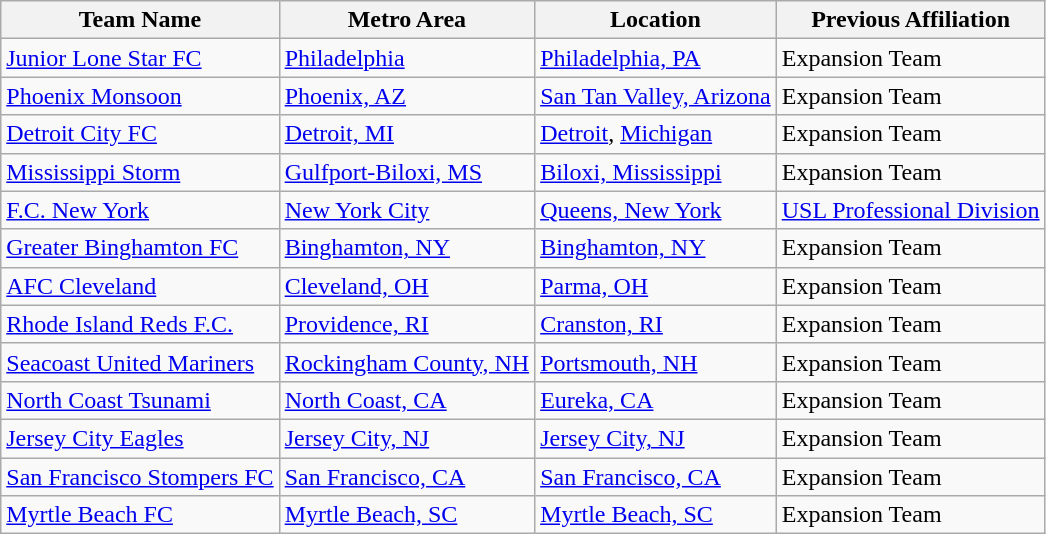<table class="wikitable">
<tr>
<th>Team Name</th>
<th>Metro Area</th>
<th>Location</th>
<th>Previous Affiliation</th>
</tr>
<tr>
<td> <a href='#'>Junior Lone Star FC</a></td>
<td><a href='#'>Philadelphia</a></td>
<td><a href='#'>Philadelphia, PA</a></td>
<td>Expansion Team</td>
</tr>
<tr>
<td> <a href='#'>Phoenix Monsoon</a></td>
<td><a href='#'>Phoenix, AZ</a></td>
<td><a href='#'>San Tan Valley, Arizona</a></td>
<td>Expansion Team</td>
</tr>
<tr>
<td> <a href='#'>Detroit City FC</a></td>
<td><a href='#'>Detroit, MI</a></td>
<td><a href='#'>Detroit</a>, <a href='#'>Michigan</a></td>
<td>Expansion Team</td>
</tr>
<tr>
<td> <a href='#'>Mississippi Storm</a></td>
<td><a href='#'>Gulfport-Biloxi, MS</a></td>
<td><a href='#'>Biloxi, Mississippi</a></td>
<td>Expansion Team</td>
</tr>
<tr>
<td>  <a href='#'>F.C. New York</a></td>
<td><a href='#'>New York City</a></td>
<td><a href='#'>Queens, New York</a></td>
<td><a href='#'>USL Professional Division</a></td>
</tr>
<tr>
<td> <a href='#'>Greater Binghamton FC</a></td>
<td><a href='#'>Binghamton, NY</a></td>
<td><a href='#'>Binghamton, NY</a></td>
<td>Expansion Team</td>
</tr>
<tr>
<td> <a href='#'>AFC Cleveland</a></td>
<td><a href='#'>Cleveland, OH</a></td>
<td><a href='#'>Parma, OH</a></td>
<td>Expansion Team</td>
</tr>
<tr>
<td> <a href='#'>Rhode Island Reds F.C.</a></td>
<td><a href='#'>Providence, RI</a></td>
<td><a href='#'>Cranston, RI</a></td>
<td>Expansion Team</td>
</tr>
<tr>
<td> <a href='#'>Seacoast United Mariners</a></td>
<td><a href='#'>Rockingham County, NH</a></td>
<td><a href='#'>Portsmouth, NH</a></td>
<td>Expansion Team</td>
</tr>
<tr>
<td> <a href='#'>North Coast Tsunami</a></td>
<td><a href='#'>North Coast, CA</a></td>
<td><a href='#'>Eureka, CA</a></td>
<td>Expansion Team</td>
</tr>
<tr>
<td> <a href='#'>Jersey City Eagles</a></td>
<td><a href='#'>Jersey City, NJ</a></td>
<td><a href='#'>Jersey City, NJ</a></td>
<td>Expansion Team</td>
</tr>
<tr>
<td> <a href='#'>San Francisco Stompers FC</a></td>
<td><a href='#'>San Francisco, CA</a></td>
<td><a href='#'>San Francisco, CA</a></td>
<td>Expansion Team</td>
</tr>
<tr>
<td> <a href='#'>Myrtle Beach FC</a></td>
<td><a href='#'>Myrtle Beach, SC</a></td>
<td><a href='#'>Myrtle Beach, SC</a></td>
<td>Expansion Team</td>
</tr>
</table>
